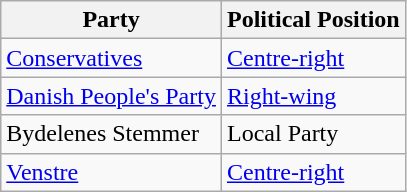<table class="wikitable mw-collapsible mw-collapsed">
<tr>
<th>Party</th>
<th>Political Position</th>
</tr>
<tr>
<td><a href='#'>Conservatives</a></td>
<td><a href='#'>Centre-right</a></td>
</tr>
<tr>
<td><a href='#'>Danish People's Party</a></td>
<td><a href='#'>Right-wing</a></td>
</tr>
<tr>
<td>Bydelenes Stemmer</td>
<td>Local Party</td>
</tr>
<tr>
<td><a href='#'>Venstre</a></td>
<td><a href='#'>Centre-right</a></td>
</tr>
</table>
